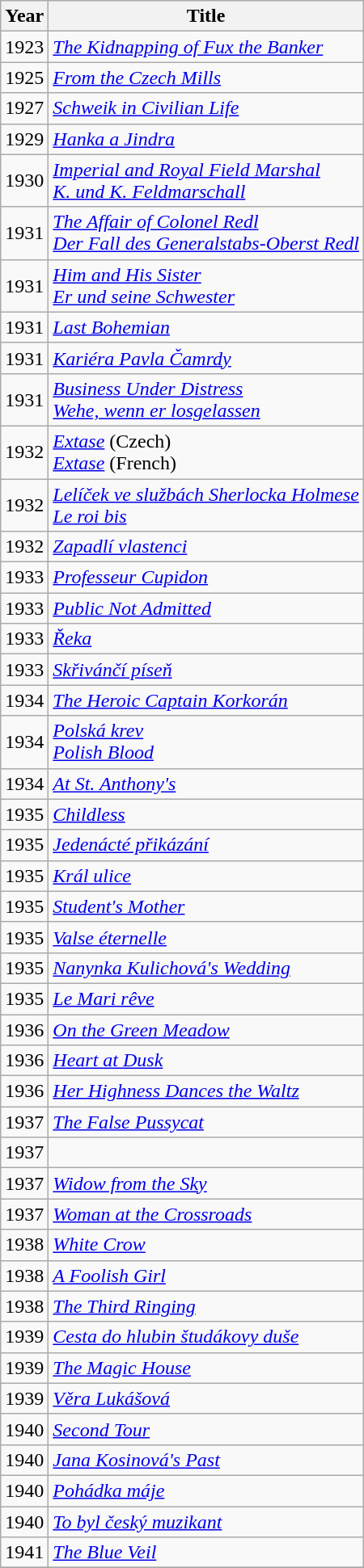<table class="wikitable sortable">
<tr>
<th>Year</th>
<th>Title</th>
</tr>
<tr>
<td>1923</td>
<td><em><a href='#'>The Kidnapping of Fux the Banker</a></em></td>
</tr>
<tr>
<td>1925</td>
<td><em><a href='#'>From the Czech Mills</a></em></td>
</tr>
<tr>
<td>1927</td>
<td><em><a href='#'>Schweik in Civilian Life</a></em></td>
</tr>
<tr>
<td>1929</td>
<td><em><a href='#'>Hanka a Jindra</a></em></td>
</tr>
<tr>
<td>1930</td>
<td><em><a href='#'>Imperial and Royal Field Marshal</a></em><br><em><a href='#'>K. und K. Feldmarschall</a></em></td>
</tr>
<tr>
<td>1931</td>
<td><em><a href='#'>The Affair of Colonel Redl</a></em><br><em><a href='#'>Der Fall des Generalstabs-Oberst Redl</a></em></td>
</tr>
<tr>
<td>1931</td>
<td><em><a href='#'>Him and His Sister</a></em><br><em><a href='#'>Er und seine Schwester</a></em></td>
</tr>
<tr>
<td>1931</td>
<td><em><a href='#'>Last Bohemian</a></em></td>
</tr>
<tr>
<td>1931</td>
<td><em><a href='#'>Kariéra Pavla Čamrdy</a> </em></td>
</tr>
<tr>
<td>1931</td>
<td><em><a href='#'>Business Under Distress</a></em><br><em><a href='#'>Wehe, wenn er losgelassen</a></em></td>
</tr>
<tr>
<td>1932</td>
<td><em><a href='#'>Extase</a></em> (Czech) <br><em><a href='#'>Extase</a></em> (French)</td>
</tr>
<tr>
<td>1932</td>
<td><em><a href='#'>Lelíček ve službách Sherlocka Holmese</a></em><br><em><a href='#'>Le roi bis</a></em></td>
</tr>
<tr>
<td>1932</td>
<td><em><a href='#'>Zapadlí vlastenci</a> </em></td>
</tr>
<tr>
<td>1933</td>
<td><em><a href='#'>Professeur Cupidon</a></em></td>
</tr>
<tr>
<td>1933</td>
<td><em><a href='#'>Public Not Admitted</a></em></td>
</tr>
<tr>
<td>1933</td>
<td><em><a href='#'> Řeka</a></em></td>
</tr>
<tr>
<td>1933</td>
<td><em><a href='#'>Skřivánčí píseň</a></em></td>
</tr>
<tr>
<td>1934</td>
<td><em><a href='#'>The Heroic Captain Korkorán</a></em></td>
</tr>
<tr>
<td>1934</td>
<td><em><a href='#'>Polská krev</a></em><br><em><a href='#'>Polish Blood</a></em></td>
</tr>
<tr>
<td>1934</td>
<td><em><a href='#'>At St. Anthony's</a> </em></td>
</tr>
<tr>
<td>1935</td>
<td><em><a href='#'>Childless</a></em></td>
</tr>
<tr>
<td>1935</td>
<td><em><a href='#'>Jedenácté přikázání</a></em></td>
</tr>
<tr>
<td>1935</td>
<td><em><a href='#'>Král ulice</a></em></td>
</tr>
<tr>
<td>1935</td>
<td><em><a href='#'>Student's Mother</a></em></td>
</tr>
<tr>
<td>1935</td>
<td><em><a href='#'>Valse éternelle</a></em></td>
</tr>
<tr>
<td>1935</td>
<td><em><a href='#'>Nanynka Kulichová's Wedding</a></em></td>
</tr>
<tr>
<td>1935</td>
<td><em><a href='#'>Le Mari rêve</a></em></td>
</tr>
<tr>
<td>1936</td>
<td><em><a href='#'>On the Green Meadow</a></em></td>
</tr>
<tr>
<td>1936</td>
<td><em><a href='#'>Heart at Dusk</a></em></td>
</tr>
<tr>
<td>1936</td>
<td><em><a href='#'>Her Highness Dances the Waltz</a></em></td>
</tr>
<tr>
<td>1937</td>
<td><em><a href='#'>The False Pussycat</a></em></td>
</tr>
<tr>
<td>1937</td>
<td><em></em></td>
</tr>
<tr>
<td>1937</td>
<td><em><a href='#'>Widow from the Sky</a></em></td>
</tr>
<tr>
<td>1937</td>
<td><em><a href='#'>Woman at the Crossroads</a></em></td>
</tr>
<tr>
<td>1938</td>
<td><em><a href='#'>White Crow</a></em></td>
</tr>
<tr>
<td>1938</td>
<td><em><a href='#'>A Foolish Girl</a></em></td>
</tr>
<tr>
<td>1938</td>
<td><em><a href='#'>The Third Ringing</a></em></td>
</tr>
<tr>
<td>1939</td>
<td><em><a href='#'>Cesta do hlubin študákovy duše</a></em></td>
</tr>
<tr>
<td>1939</td>
<td><em><a href='#'>The Magic House</a></em></td>
</tr>
<tr>
<td>1939</td>
<td><em><a href='#'>Věra Lukášová</a></em></td>
</tr>
<tr>
<td>1940</td>
<td><em><a href='#'>Second Tour</a></em></td>
</tr>
<tr>
<td>1940</td>
<td><em><a href='#'>Jana Kosinová's Past</a></em></td>
</tr>
<tr>
<td>1940</td>
<td><em><a href='#'>Pohádka máje</a></em></td>
</tr>
<tr>
<td>1940</td>
<td><em><a href='#'>To byl český muzikant</a></em></td>
</tr>
<tr>
<td>1941</td>
<td><em><a href='#'>The Blue Veil</a></em></td>
</tr>
<tr>
</tr>
</table>
